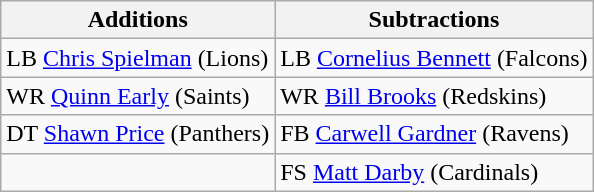<table class="wikitable">
<tr>
<th>Additions</th>
<th>Subtractions</th>
</tr>
<tr>
<td>LB <a href='#'>Chris Spielman</a> (Lions)</td>
<td>LB <a href='#'>Cornelius Bennett</a> (Falcons)</td>
</tr>
<tr>
<td>WR <a href='#'>Quinn Early</a> (Saints)</td>
<td>WR <a href='#'>Bill Brooks</a> (Redskins)</td>
</tr>
<tr>
<td>DT <a href='#'>Shawn Price</a> (Panthers)</td>
<td>FB <a href='#'>Carwell Gardner</a> (Ravens)</td>
</tr>
<tr>
<td></td>
<td>FS <a href='#'>Matt Darby</a> (Cardinals)</td>
</tr>
</table>
